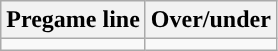<table class="wikitable">
<tr align="center">
<th>Pregame line</th>
<th>Over/under</th>
</tr>
<tr align="center">
<td></td>
<td></td>
</tr>
</table>
